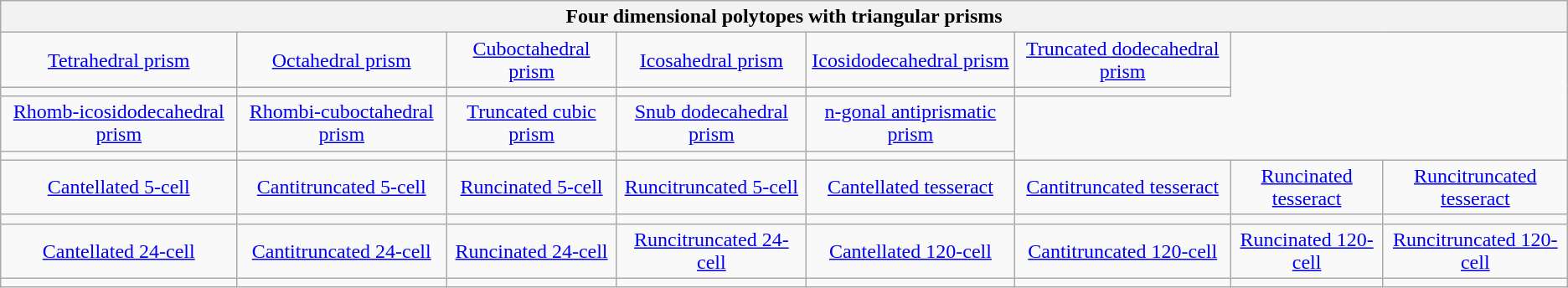<table class="wikitable collapsible collapsed">
<tr>
<th colspan=12>Four dimensional polytopes with triangular prisms</th>
</tr>
<tr align=center>
<td><a href='#'>Tetrahedral prism</a><br></td>
<td><a href='#'>Octahedral prism</a><br></td>
<td><a href='#'>Cuboctahedral prism</a><br></td>
<td><a href='#'>Icosahedral prism</a><br></td>
<td><a href='#'>Icosidodecahedral prism</a><br></td>
<td><a href='#'>Truncated dodecahedral prism</a><br></td>
</tr>
<tr align=center>
<td></td>
<td></td>
<td></td>
<td></td>
<td></td>
<td></td>
</tr>
<tr align=center>
<td><a href='#'>Rhomb-icosidodecahedral prism</a><br></td>
<td><a href='#'>Rhombi-cuboctahedral prism</a><br></td>
<td><a href='#'>Truncated cubic prism</a><br></td>
<td><a href='#'>Snub dodecahedral prism</a><br></td>
<td><a href='#'>n-gonal antiprismatic prism</a><br></td>
</tr>
<tr align=center>
<td></td>
<td></td>
<td></td>
<td></td>
<td></td>
</tr>
<tr align=center>
<td><a href='#'>Cantellated 5-cell</a><br></td>
<td><a href='#'>Cantitruncated 5-cell</a><br></td>
<td><a href='#'>Runcinated 5-cell</a><br></td>
<td><a href='#'>Runcitruncated 5-cell</a><br></td>
<td><a href='#'>Cantellated tesseract</a><br></td>
<td><a href='#'>Cantitruncated tesseract</a><br></td>
<td><a href='#'>Runcinated tesseract</a><br></td>
<td><a href='#'>Runcitruncated tesseract</a><br></td>
</tr>
<tr align=center>
<td></td>
<td></td>
<td></td>
<td></td>
<td></td>
<td></td>
<td></td>
<td></td>
</tr>
<tr align=center>
<td><a href='#'>Cantellated 24-cell</a><br></td>
<td><a href='#'>Cantitruncated 24-cell</a><br></td>
<td><a href='#'>Runcinated 24-cell</a><br></td>
<td><a href='#'>Runcitruncated 24-cell</a><br></td>
<td><a href='#'>Cantellated 120-cell</a><br></td>
<td><a href='#'>Cantitruncated 120-cell</a><br></td>
<td><a href='#'>Runcinated 120-cell</a><br></td>
<td><a href='#'>Runcitruncated 120-cell</a><br></td>
</tr>
<tr align=center>
<td></td>
<td></td>
<td></td>
<td></td>
<td></td>
<td></td>
<td></td>
<td></td>
</tr>
</table>
